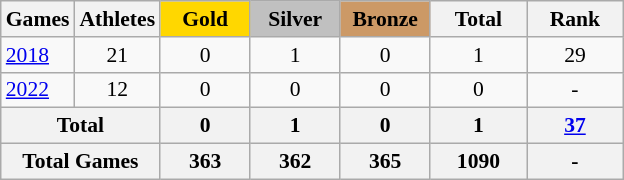<table class="wikitable" style="text-align:center; font-size:90%;">
<tr>
<th>Games</th>
<th>Athletes</th>
<td style="background:gold; width:3.7em; font-weight:bold;">Gold</td>
<td style="background:silver; width:3.7em; font-weight:bold;">Silver</td>
<td style="background:#cc9966; width:3.7em; font-weight:bold;">Bronze</td>
<th style="width:4em; font-weight:bold;">Total</th>
<th style="width:4em; font-weight:bold;">Rank</th>
</tr>
<tr>
<td align=left> <a href='#'>2018</a></td>
<td>21</td>
<td>0</td>
<td>1</td>
<td>0</td>
<td>1</td>
<td>29</td>
</tr>
<tr>
<td align=left> <a href='#'>2022</a></td>
<td>12</td>
<td>0</td>
<td>0</td>
<td>0</td>
<td>0</td>
<td>-</td>
</tr>
<tr>
<th colspan=2>Total</th>
<th>0</th>
<th>1</th>
<th>0</th>
<th>1</th>
<th><a href='#'>37</a></th>
</tr>
<tr>
<th colspan=2>Total Games</th>
<th>363</th>
<th>362</th>
<th>365</th>
<th>1090</th>
<th>-</th>
</tr>
</table>
